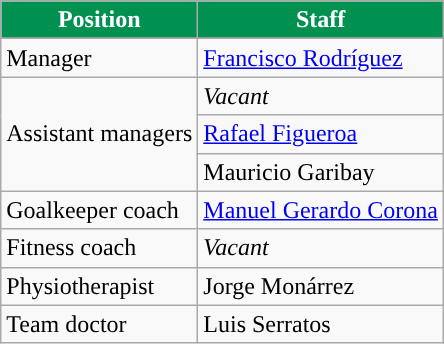<table class="wikitable">
<tr>
<th style=background-color:#009150;color:white>Position</th>
<th style=background-color:#009150;color:white>Staff</th>
</tr>
<tr>
</tr>
<tr>
<td>Manager</td>
<td> <a href='#'>Francisco Rodríguez</a></td>
</tr>
<tr>
<td rowspan="3">Assistant managers</td>
<td><em>Vacant</em></td>
</tr>
<tr>
<td> <a href='#'>Rafael Figueroa</a></td>
</tr>
<tr>
<td> Mauricio Garibay</td>
</tr>
<tr>
<td>Goalkeeper coach</td>
<td> <a href='#'>Manuel Gerardo Corona</a></td>
</tr>
<tr>
<td>Fitness coach</td>
<td><em>Vacant</em></td>
</tr>
<tr>
<td>Physiotherapist</td>
<td> Jorge Monárrez</td>
</tr>
<tr>
<td>Team doctor</td>
<td> Luis Serratos</td>
</tr>
</table>
